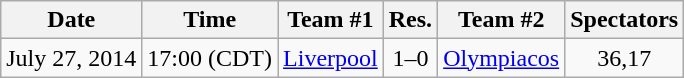<table class="wikitable">
<tr>
<th>Date</th>
<th>Time</th>
<th>Team #1</th>
<th>Res.</th>
<th>Team #2</th>
<th>Spectators</th>
</tr>
<tr>
<td>July 27, 2014</td>
<td>17:00 (CDT)</td>
<td><a href='#'>Liverpool</a></td>
<td style="text-align:center;">1–0</td>
<td><a href='#'>Olympiacos</a></td>
<td style="text-align:center;">36,17</td>
</tr>
</table>
